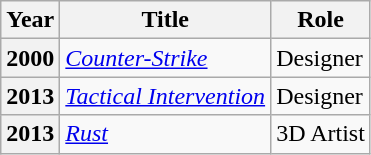<table class="wikitable sortable">
<tr>
<th>Year</th>
<th>Title</th>
<th>Role</th>
</tr>
<tr>
<th>2000</th>
<td><em><a href='#'>Counter-Strike</a></em></td>
<td>Designer</td>
</tr>
<tr>
<th>2013</th>
<td><em><a href='#'>Tactical Intervention</a></em></td>
<td>Designer</td>
</tr>
<tr>
<th>2013</th>
<td><em><a href='#'>Rust</a></em></td>
<td>3D Artist</td>
</tr>
</table>
